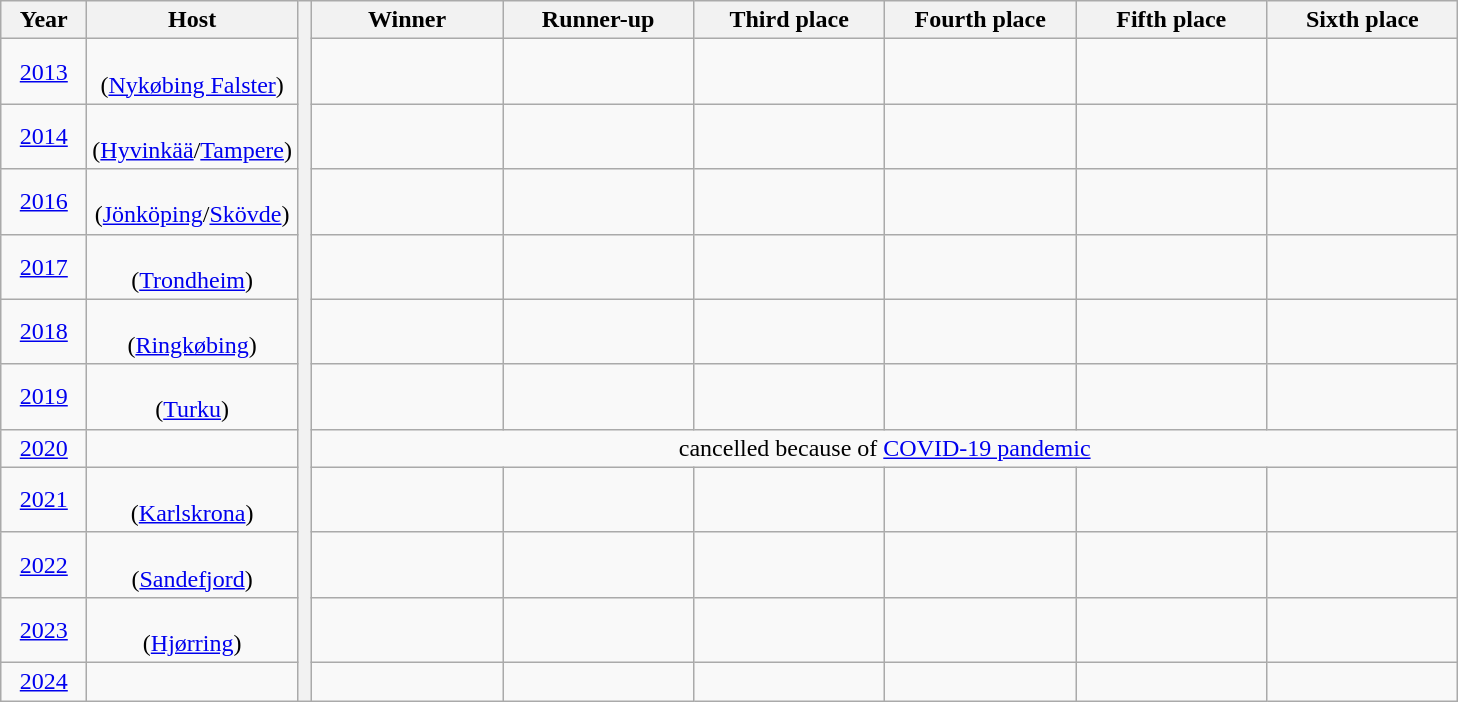<table class="wikitable" style="text-align:center;">
<tr>
<th width=50>Year</th>
<th width=125>Host</th>
<th width=2 rowspan=12 bgcolor=ffffff></th>
<th width=120>Winner</th>
<th width=120>Runner-up</th>
<th width=120>Third place</th>
<th width=120>Fourth place</th>
<th width=120>Fifth place</th>
<th width=120>Sixth place</th>
</tr>
<tr>
<td><a href='#'>2013</a></td>
<td><br>(<a href='#'>Nykøbing Falster</a>)</td>
<td></td>
<td></td>
<td></td>
<td></td>
<td></td>
<td></td>
</tr>
<tr>
<td><a href='#'>2014</a></td>
<td><br>(<a href='#'>Hyvinkää</a>/<a href='#'>Tampere</a>)</td>
<td></td>
<td></td>
<td></td>
<td></td>
<td></td>
<td></td>
</tr>
<tr>
<td><a href='#'>2016</a></td>
<td><br>(<a href='#'>Jönköping</a>/<a href='#'>Skövde</a>)</td>
<td></td>
<td></td>
<td></td>
<td></td>
<td></td>
<td></td>
</tr>
<tr>
<td><a href='#'>2017</a></td>
<td><br>(<a href='#'>Trondheim</a>)</td>
<td></td>
<td></td>
<td></td>
<td></td>
<td></td>
<td></td>
</tr>
<tr>
<td><a href='#'>2018</a></td>
<td><br>(<a href='#'>Ringkøbing</a>)</td>
<td></td>
<td></td>
<td></td>
<td></td>
<td></td>
<td></td>
</tr>
<tr>
<td><a href='#'>2019</a></td>
<td><br>(<a href='#'>Turku</a>)</td>
<td></td>
<td></td>
<td></td>
<td></td>
<td></td>
<td></td>
</tr>
<tr>
<td><a href='#'>2020</a></td>
<td></td>
<td colspan=6>cancelled because of <a href='#'>COVID-19 pandemic</a></td>
</tr>
<tr>
<td><a href='#'>2021</a></td>
<td><br>(<a href='#'>Karlskrona</a>)</td>
<td></td>
<td></td>
<td></td>
<td></td>
<td></td>
<td></td>
</tr>
<tr>
<td><a href='#'>2022</a></td>
<td><br>(<a href='#'>Sandefjord</a>)</td>
<td></td>
<td></td>
<td></td>
<td></td>
<td></td>
<td></td>
</tr>
<tr>
<td><a href='#'>2023</a></td>
<td><br>(<a href='#'>Hjørring</a>)</td>
<td></td>
<td></td>
<td></td>
<td></td>
<td></td>
<td></td>
</tr>
<tr>
<td><a href='#'>2024</a></td>
<td></td>
<td></td>
<td></td>
<td></td>
<td></td>
<td></td>
<td></td>
</tr>
</table>
